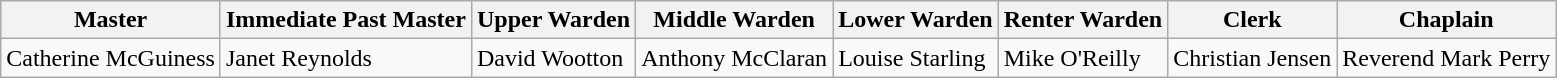<table class="wikitable">
<tr>
<th>Master</th>
<th>Immediate Past Master</th>
<th>Upper Warden</th>
<th>Middle Warden</th>
<th>Lower Warden</th>
<th>Renter Warden</th>
<th>Clerk</th>
<th>Chaplain</th>
</tr>
<tr>
<td>Catherine McGuiness</td>
<td>Janet Reynolds</td>
<td>David Wootton</td>
<td>Anthony McClaran</td>
<td>Louise Starling</td>
<td>Mike O'Reilly</td>
<td>Christian Jensen</td>
<td>Reverend Mark Perry</td>
</tr>
</table>
